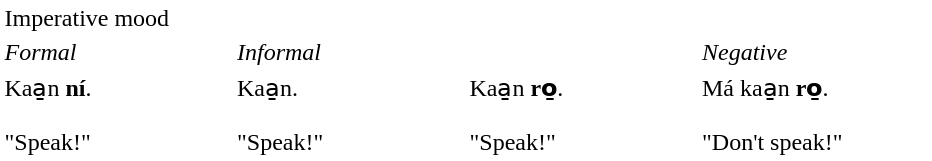<table bgcolor=white align=top border=1 cellpadding=2 cellspacing=0 style="margin-left:1em; border: solid thin #ffffff; border-collapse: collapse;">
<tr>
<td colspan=4>Imperative mood</td>
</tr>
<tr>
<td><em>Formal</em></td>
<td colspan=2><em>Informal</em></td>
<td><em>Negative</em></td>
</tr>
<tr>
<td width=150px>Kaa̱n <strong>ní</strong>.<br><br>"Speak!"</td>
<td width=150px>Kaa̱n. <br><br>"Speak!"</td>
<td width=150px>Kaa̱n <strong>ro̱</strong>.<br><br>"Speak!"</td>
<td width=150px>Má kaa̱n <strong>ro̱</strong>.<br><br>"Don't speak!"</td>
</tr>
</table>
